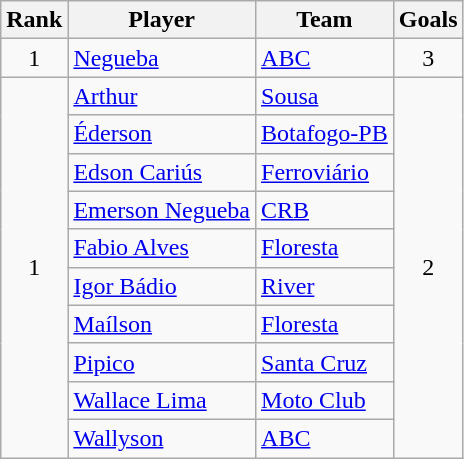<table class="wikitable" style="text-align:left">
<tr>
<th>Rank</th>
<th>Player</th>
<th>Team</th>
<th>Goals</th>
</tr>
<tr>
<td align=center>1</td>
<td> <a href='#'>Negueba</a></td>
<td> <a href='#'>ABC</a></td>
<td align=center>3</td>
</tr>
<tr>
<td align=center rowspan=10>1</td>
<td> <a href='#'>Arthur</a></td>
<td> <a href='#'>Sousa</a></td>
<td align=center rowspan=10>2</td>
</tr>
<tr>
<td> <a href='#'>Éderson</a></td>
<td> <a href='#'>Botafogo-PB</a></td>
</tr>
<tr>
<td> <a href='#'>Edson Cariús</a></td>
<td> <a href='#'>Ferroviário</a></td>
</tr>
<tr>
<td> <a href='#'>Emerson Negueba</a></td>
<td> <a href='#'>CRB</a></td>
</tr>
<tr>
<td> <a href='#'>Fabio Alves</a></td>
<td> <a href='#'>Floresta</a></td>
</tr>
<tr>
<td> <a href='#'>Igor Bádio</a></td>
<td> <a href='#'>River</a></td>
</tr>
<tr>
<td> <a href='#'>Maílson</a></td>
<td> <a href='#'>Floresta</a></td>
</tr>
<tr>
<td> <a href='#'>Pipico</a></td>
<td> <a href='#'>Santa Cruz</a></td>
</tr>
<tr>
<td> <a href='#'>Wallace Lima</a></td>
<td> <a href='#'>Moto Club</a></td>
</tr>
<tr>
<td> <a href='#'>Wallyson</a></td>
<td> <a href='#'>ABC</a></td>
</tr>
</table>
